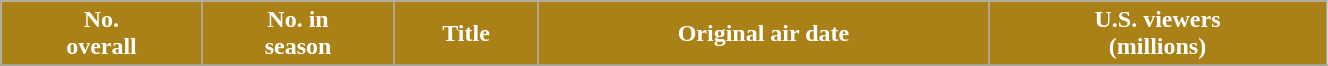<table class="wikitable plainrowheaders" width="70%">
<tr>
<th style="background-color: #AA8116; color:white;">No. <br> overall</th>
<th style="background-color: #AA8116; color:white;">No. in <br> season</th>
<th style="background-color: #AA8116; color:white;">Title</th>
<th style="background-color: #AA8116; color:white;">Original air date</th>
<th style="background-color: #AA8116; color:white;">U.S. viewers<br>(millions)</th>
</tr>
<tr>
</tr>
</table>
